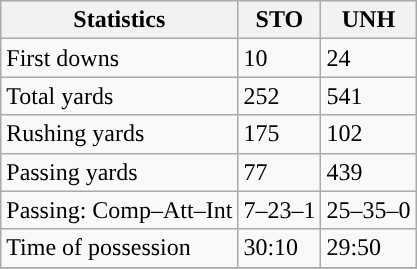<table class="wikitable" style="float: left;">
<tr>
<th>Statistics</th>
<th>STO</th>
<th>UNH</th>
</tr>
<tr>
<td>First downs</td>
<td>10</td>
<td>24</td>
</tr>
<tr>
<td>Total yards</td>
<td>252</td>
<td>541</td>
</tr>
<tr>
<td>Rushing yards</td>
<td>175</td>
<td>102</td>
</tr>
<tr>
<td>Passing yards</td>
<td>77</td>
<td>439</td>
</tr>
<tr>
<td>Passing: Comp–Att–Int</td>
<td>7–23–1</td>
<td>25–35–0</td>
</tr>
<tr>
<td>Time of possession</td>
<td>30:10</td>
<td>29:50</td>
</tr>
<tr>
</tr>
</table>
